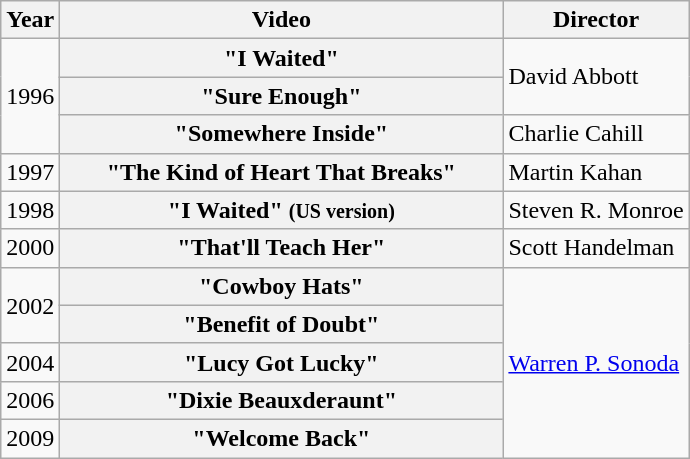<table class="wikitable plainrowheaders">
<tr>
<th>Year</th>
<th style="width:18em;">Video</th>
<th>Director</th>
</tr>
<tr>
<td rowspan="3">1996</td>
<th scope="row">"I Waited"</th>
<td rowspan="2">David Abbott</td>
</tr>
<tr>
<th scope="row">"Sure Enough"</th>
</tr>
<tr>
<th scope="row">"Somewhere Inside"</th>
<td>Charlie Cahill</td>
</tr>
<tr>
<td>1997</td>
<th scope="row">"The Kind of Heart That Breaks"</th>
<td>Martin Kahan</td>
</tr>
<tr>
<td>1998</td>
<th scope="row">"I Waited" <small>(US version)</small></th>
<td>Steven R. Monroe</td>
</tr>
<tr>
<td>2000</td>
<th scope="row">"That'll Teach Her"</th>
<td>Scott Handelman</td>
</tr>
<tr>
<td rowspan="2">2002</td>
<th scope="row">"Cowboy Hats"</th>
<td rowspan="5"><a href='#'>Warren P. Sonoda</a></td>
</tr>
<tr>
<th scope="row">"Benefit of Doubt"</th>
</tr>
<tr>
<td>2004</td>
<th scope="row">"Lucy Got Lucky"</th>
</tr>
<tr>
<td>2006</td>
<th scope="row">"Dixie Beauxderaunt"</th>
</tr>
<tr>
<td>2009</td>
<th scope="row">"Welcome Back"</th>
</tr>
</table>
